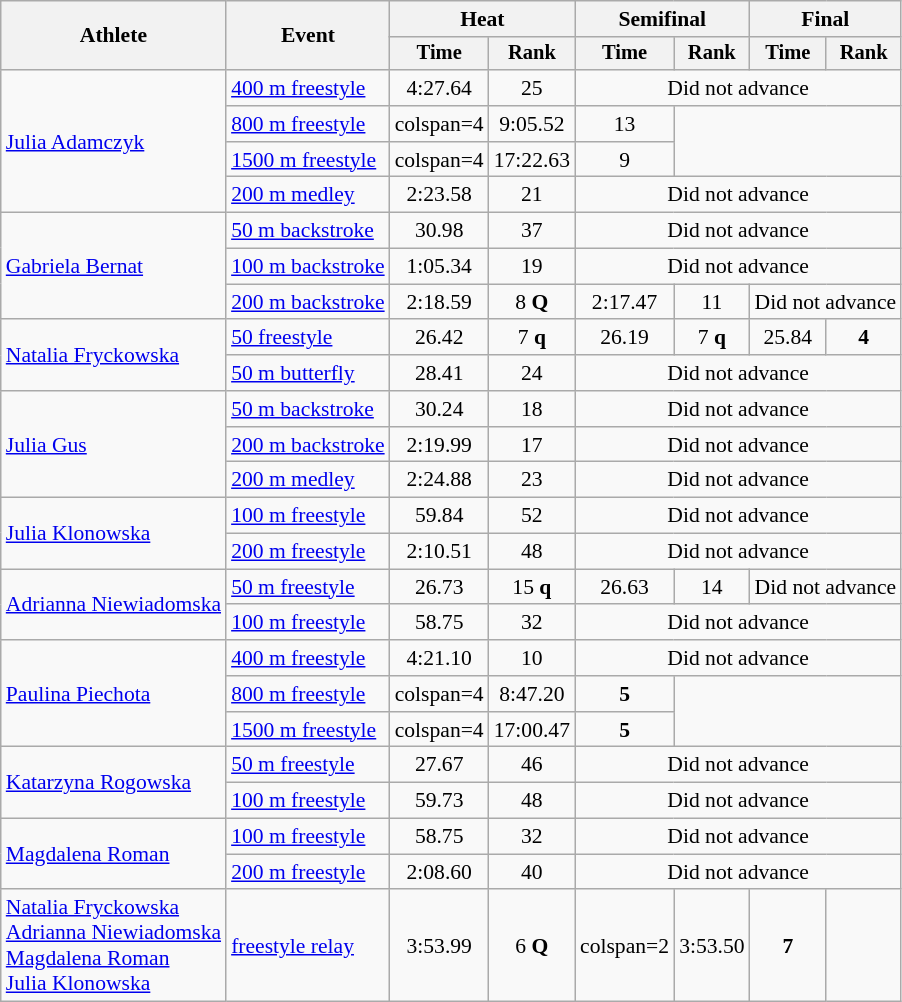<table class=wikitable style="font-size:90%">
<tr>
<th rowspan="2">Athlete</th>
<th rowspan="2">Event</th>
<th colspan="2">Heat</th>
<th colspan="2">Semifinal</th>
<th colspan="2">Final</th>
</tr>
<tr style="font-size:95%">
<th>Time</th>
<th>Rank</th>
<th>Time</th>
<th>Rank</th>
<th>Time</th>
<th>Rank</th>
</tr>
<tr align=center>
<td align=left rowspan=4><a href='#'>Julia Adamczyk</a></td>
<td align=left><a href='#'>400 m freestyle</a></td>
<td>4:27.64</td>
<td>25</td>
<td colspan=4>Did not advance</td>
</tr>
<tr align=center>
<td align=left><a href='#'>800 m freestyle</a></td>
<td>colspan=4 </td>
<td>9:05.52</td>
<td>13</td>
</tr>
<tr align=center>
<td align=left><a href='#'>1500 m freestyle</a></td>
<td>colspan=4 </td>
<td>17:22.63</td>
<td>9</td>
</tr>
<tr align=center>
<td align=left><a href='#'>200 m medley</a></td>
<td>2:23.58</td>
<td>21</td>
<td colspan=4>Did not advance</td>
</tr>
<tr align=center>
<td align=left rowspan=3><a href='#'>Gabriela Bernat</a></td>
<td align=left><a href='#'>50 m backstroke</a></td>
<td>30.98</td>
<td>37</td>
<td colspan=4>Did not advance</td>
</tr>
<tr align=center>
<td align=left><a href='#'>100 m backstroke</a></td>
<td>1:05.34</td>
<td>19</td>
<td colspan=4>Did not advance</td>
</tr>
<tr align=center>
<td align=left><a href='#'>200 m backstroke</a></td>
<td>2:18.59</td>
<td>8 <strong>Q</strong></td>
<td>2:17.47</td>
<td>11</td>
<td colspan=2>Did not advance</td>
</tr>
<tr align=center>
<td align=left rowspan=2><a href='#'>Natalia Fryckowska</a></td>
<td align=left><a href='#'>50 freestyle</a></td>
<td>26.42</td>
<td>7 <strong>q</strong></td>
<td>26.19</td>
<td>7 <strong>q</strong></td>
<td>25.84</td>
<td><strong>4</strong></td>
</tr>
<tr align=center>
<td align=left><a href='#'>50 m butterfly</a></td>
<td>28.41</td>
<td>24</td>
<td colspan=4>Did not advance</td>
</tr>
<tr align=center>
<td align=left rowspan=3><a href='#'>Julia Gus</a></td>
<td align=left><a href='#'>50 m backstroke</a></td>
<td>30.24</td>
<td>18</td>
<td colspan=4>Did not advance</td>
</tr>
<tr align=center>
<td align=left><a href='#'>200 m backstroke</a></td>
<td>2:19.99</td>
<td>17</td>
<td colspan=4>Did not advance</td>
</tr>
<tr align=center>
<td align=left><a href='#'>200 m medley</a></td>
<td>2:24.88</td>
<td>23</td>
<td colspan=4>Did not advance</td>
</tr>
<tr align=center>
<td align=left rowspan=2><a href='#'>Julia Klonowska</a></td>
<td align=left><a href='#'>100 m freestyle</a></td>
<td>59.84</td>
<td>52</td>
<td colspan=4>Did not advance</td>
</tr>
<tr align=center>
<td align=left><a href='#'>200 m freestyle</a></td>
<td>2:10.51</td>
<td>48</td>
<td colspan=4>Did not advance</td>
</tr>
<tr align=center>
<td align=left rowspan=2><a href='#'>Adrianna Niewiadomska</a></td>
<td align=left><a href='#'>50 m freestyle</a></td>
<td>26.73</td>
<td>15 <strong>q</strong></td>
<td>26.63</td>
<td>14</td>
<td colspan=2>Did not advance</td>
</tr>
<tr align=center>
<td align=left><a href='#'>100 m freestyle</a></td>
<td>58.75</td>
<td>32</td>
<td colspan=4>Did not advance</td>
</tr>
<tr align=center>
<td align=left rowspan=3><a href='#'>Paulina Piechota</a></td>
<td align=left><a href='#'>400 m freestyle</a></td>
<td>4:21.10</td>
<td>10</td>
<td colspan=4>Did not advance</td>
</tr>
<tr align=center>
<td align=left><a href='#'>800 m freestyle</a></td>
<td>colspan=4 </td>
<td>8:47.20</td>
<td><strong>5</strong></td>
</tr>
<tr align=center>
<td align=left><a href='#'>1500 m freestyle</a></td>
<td>colspan=4 </td>
<td>17:00.47</td>
<td><strong>5</strong></td>
</tr>
<tr align=center>
<td align=left rowspan=2><a href='#'>Katarzyna Rogowska</a></td>
<td align=left><a href='#'>50 m freestyle</a></td>
<td>27.67</td>
<td>46</td>
<td colspan=4>Did not advance</td>
</tr>
<tr align=center>
<td align=left><a href='#'>100 m freestyle</a></td>
<td>59.73</td>
<td>48</td>
<td colspan=4>Did not advance</td>
</tr>
<tr align=center>
<td align=left rowspan=2><a href='#'>Magdalena Roman</a></td>
<td align=left><a href='#'>100 m freestyle</a></td>
<td>58.75</td>
<td>32</td>
<td colspan=4>Did not advance</td>
</tr>
<tr align=center>
<td align=left><a href='#'>200 m freestyle</a></td>
<td>2:08.60</td>
<td>40</td>
<td colspan=4>Did not advance</td>
</tr>
<tr align=center>
<td align=left><a href='#'>Natalia Fryckowska</a><br><a href='#'>Adrianna Niewiadomska</a><br><a href='#'>Magdalena Roman</a> <br><a href='#'>Julia Klonowska</a></td>
<td align=left><a href='#'> freestyle relay</a></td>
<td>3:53.99</td>
<td>6 <strong>Q</strong></td>
<td>colspan=2 </td>
<td>3:53.50</td>
<td><strong>7</strong></td>
</tr>
</table>
